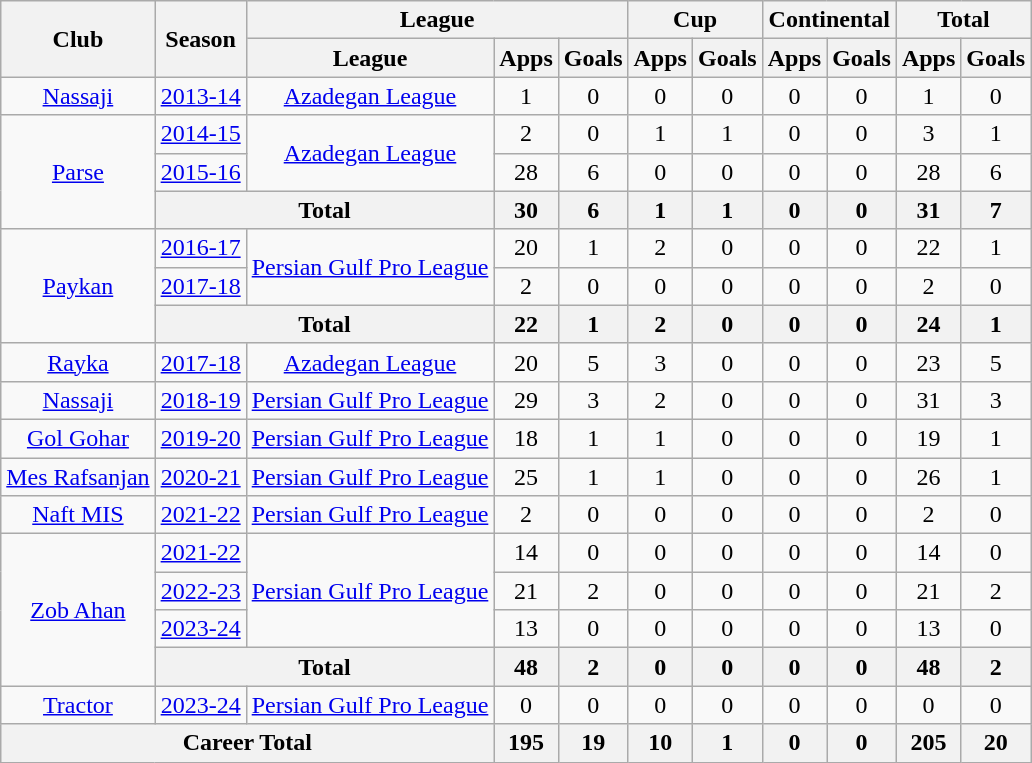<table class="wikitable"style="text-align:center;">
<tr>
<th rowspan=2>Club</th>
<th rowspan=2>Season</th>
<th colspan=3>League</th>
<th colspan=2>Cup</th>
<th colspan=2>Continental</th>
<th colspan=2>Total</th>
</tr>
<tr>
<th>League</th>
<th>Apps</th>
<th>Goals</th>
<th>Apps</th>
<th>Goals</th>
<th>Apps</th>
<th>Goals</th>
<th>Apps</th>
<th>Goals</th>
</tr>
<tr>
<td><a href='#'>Nassaji</a></td>
<td><a href='#'>2013-14</a></td>
<td><a href='#'>Azadegan League</a></td>
<td>1</td>
<td>0</td>
<td>0</td>
<td>0</td>
<td>0</td>
<td>0</td>
<td>1</td>
<td>0</td>
</tr>
<tr>
<td rowspan="3"><a href='#'>Parse</a></td>
<td><a href='#'>2014-15</a></td>
<td rowspan="2"><a href='#'>Azadegan League</a></td>
<td>2</td>
<td>0</td>
<td>1</td>
<td>1</td>
<td>0</td>
<td>0</td>
<td>3</td>
<td>1</td>
</tr>
<tr>
<td><a href='#'>2015-16</a></td>
<td>28</td>
<td>6</td>
<td>0</td>
<td>0</td>
<td>0</td>
<td>0</td>
<td>28</td>
<td>6</td>
</tr>
<tr>
<th colspan=2>Total</th>
<th>30</th>
<th>6</th>
<th>1</th>
<th>1</th>
<th>0</th>
<th>0</th>
<th>31</th>
<th>7</th>
</tr>
<tr>
<td rowspan="3"><a href='#'>Paykan</a></td>
<td><a href='#'>2016-17</a></td>
<td rowspan="2"><a href='#'>Persian Gulf Pro League</a></td>
<td>20</td>
<td>1</td>
<td>2</td>
<td>0</td>
<td>0</td>
<td>0</td>
<td>22</td>
<td>1</td>
</tr>
<tr>
<td><a href='#'>2017-18</a></td>
<td>2</td>
<td>0</td>
<td>0</td>
<td>0</td>
<td>0</td>
<td>0</td>
<td>2</td>
<td>0</td>
</tr>
<tr>
<th colspan=2>Total</th>
<th>22</th>
<th>1</th>
<th>2</th>
<th>0</th>
<th>0</th>
<th>0</th>
<th>24</th>
<th>1</th>
</tr>
<tr>
<td><a href='#'>Rayka</a></td>
<td><a href='#'>2017-18</a></td>
<td><a href='#'>Azadegan League</a></td>
<td>20</td>
<td>5</td>
<td>3</td>
<td>0</td>
<td>0</td>
<td>0</td>
<td>23</td>
<td>5</td>
</tr>
<tr>
<td><a href='#'>Nassaji</a></td>
<td><a href='#'>2018-19</a></td>
<td><a href='#'>Persian Gulf Pro League</a></td>
<td>29</td>
<td>3</td>
<td>2</td>
<td>0</td>
<td>0</td>
<td>0</td>
<td>31</td>
<td>3</td>
</tr>
<tr>
<td><a href='#'>Gol Gohar</a></td>
<td><a href='#'>2019-20</a></td>
<td><a href='#'>Persian Gulf Pro League</a></td>
<td>18</td>
<td>1</td>
<td>1</td>
<td>0</td>
<td>0</td>
<td>0</td>
<td>19</td>
<td>1</td>
</tr>
<tr>
<td><a href='#'>Mes Rafsanjan</a></td>
<td><a href='#'>2020-21</a></td>
<td><a href='#'>Persian Gulf Pro League</a></td>
<td>25</td>
<td>1</td>
<td>1</td>
<td>0</td>
<td>0</td>
<td>0</td>
<td>26</td>
<td>1</td>
</tr>
<tr>
<td><a href='#'>Naft MIS</a></td>
<td><a href='#'>2021-22</a></td>
<td><a href='#'>Persian Gulf Pro League</a></td>
<td>2</td>
<td>0</td>
<td>0</td>
<td>0</td>
<td>0</td>
<td>0</td>
<td>2</td>
<td>0</td>
</tr>
<tr>
<td rowspan="4"><a href='#'>Zob Ahan</a></td>
<td><a href='#'>2021-22</a></td>
<td rowspan="3"><a href='#'>Persian Gulf Pro League</a></td>
<td>14</td>
<td>0</td>
<td>0</td>
<td>0</td>
<td>0</td>
<td>0</td>
<td>14</td>
<td>0</td>
</tr>
<tr>
<td><a href='#'>2022-23</a></td>
<td>21</td>
<td>2</td>
<td>0</td>
<td>0</td>
<td>0</td>
<td>0</td>
<td>21</td>
<td>2</td>
</tr>
<tr>
<td><a href='#'>2023-24</a></td>
<td>13</td>
<td>0</td>
<td>0</td>
<td>0</td>
<td>0</td>
<td>0</td>
<td>13</td>
<td>0</td>
</tr>
<tr>
<th colspan=2>Total</th>
<th>48</th>
<th>2</th>
<th>0</th>
<th>0</th>
<th>0</th>
<th>0</th>
<th>48</th>
<th>2</th>
</tr>
<tr>
<td><a href='#'>Tractor</a></td>
<td><a href='#'>2023-24</a></td>
<td><a href='#'>Persian Gulf Pro League</a></td>
<td>0</td>
<td>0</td>
<td>0</td>
<td>0</td>
<td>0</td>
<td>0</td>
<td>0</td>
<td>0</td>
</tr>
<tr>
<th colspan=3>Career Total</th>
<th>195</th>
<th>19</th>
<th>10</th>
<th>1</th>
<th>0</th>
<th>0</th>
<th>205</th>
<th>20</th>
</tr>
</table>
